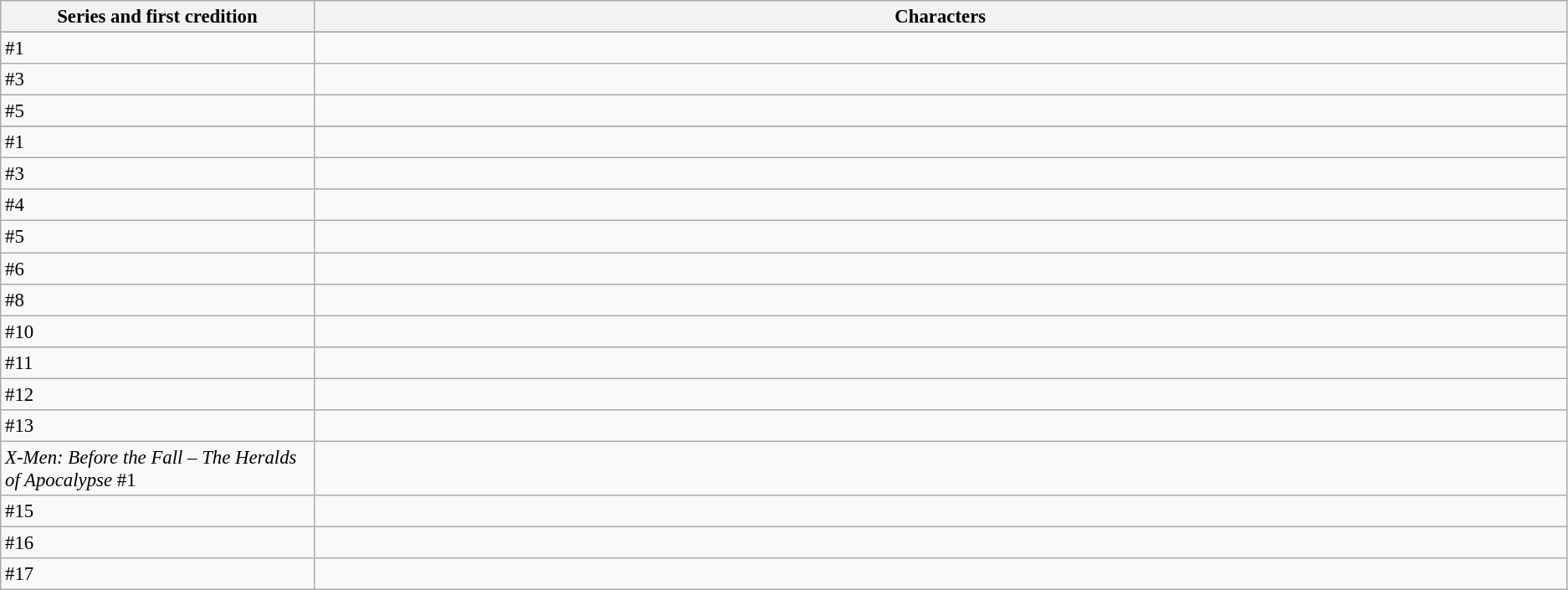<table class="wikitable" style="margins:auto; width=95%; font-size: 95%;">
<tr>
<th width="20%">Series and first credition</th>
<th>Characters</th>
</tr>
<tr>
</tr>
<tr>
<td>#1</td>
<td></td>
</tr>
<tr>
<td>#3</td>
<td></td>
</tr>
<tr>
<td>#5</td>
<td></td>
</tr>
<tr>
</tr>
<tr>
<td>#1</td>
<td></td>
</tr>
<tr>
<td>#3</td>
<td></td>
</tr>
<tr>
<td>#4</td>
<td></td>
</tr>
<tr>
<td>#5</td>
<td></td>
</tr>
<tr>
<td>#6</td>
<td></td>
</tr>
<tr>
<td>#8</td>
<td></td>
</tr>
<tr>
<td>#10</td>
<td></td>
</tr>
<tr>
<td>#11</td>
<td></td>
</tr>
<tr>
<td>#12</td>
<td></td>
</tr>
<tr>
<td>#13</td>
<td></td>
</tr>
<tr>
<td><em>X-Men: Before the Fall – The Heralds of Apocalypse</em> #1</td>
<td></td>
</tr>
<tr>
<td>#15</td>
<td></td>
</tr>
<tr>
<td>#16</td>
<td></td>
</tr>
<tr>
<td>#17</td>
<td></td>
</tr>
</table>
